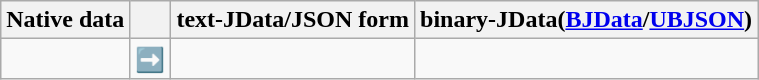<table class="wikitable tpl-blanktable">
<tr>
<th>Native data</th>
<th></th>
<th>text-JData/JSON form</th>
<th>binary-JData(<a href='#'>BJData</a>/<a href='#'>UBJSON</a>)</th>
</tr>
<tr>
<td></td>
<td>➡️</td>
<td></td>
<td></td>
</tr>
</table>
